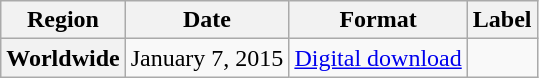<table class="wikitable plainrowheaders">
<tr>
<th scope="col">Region</th>
<th scope="col">Date</th>
<th scope="col">Format</th>
<th scope="col">Label</th>
</tr>
<tr>
<th>Worldwide</th>
<td>January 7, 2015</td>
<td><a href='#'>Digital download</a></td>
<td rowspan="1"></td>
</tr>
</table>
